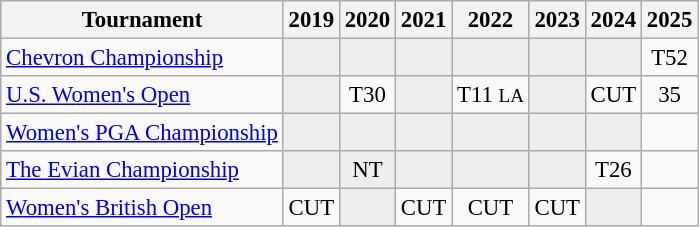<table class="wikitable" style="font-size:95%;text-align:center;">
<tr>
<th>Tournament</th>
<th>2019</th>
<th>2020</th>
<th>2021</th>
<th>2022</th>
<th>2023</th>
<th>2024</th>
<th>2025</th>
</tr>
<tr>
<td align=left><a href='#'>Chevron Championship</a></td>
<td style="background:#eeeeee;"></td>
<td style="background:#eeeeee;"></td>
<td style="background:#eeeeee;"></td>
<td style="background:#eeeeee;"></td>
<td style="background:#eeeeee;"></td>
<td style="background:#eeeeee;"></td>
<td>T52</td>
</tr>
<tr>
<td align=left><a href='#'>U.S. Women's Open</a></td>
<td style="background:#eeeeee;"></td>
<td>T30</td>
<td style="background:#eeeeee;"></td>
<td>T11 <small>LA</small></td>
<td style="background:#eeeeee;"></td>
<td>CUT</td>
<td>35</td>
</tr>
<tr>
<td align=left><a href='#'>Women's PGA Championship</a></td>
<td style="background:#eeeeee;"></td>
<td style="background:#eeeeee;"></td>
<td style="background:#eeeeee;"></td>
<td style="background:#eeeeee;"></td>
<td style="background:#eeeeee;"></td>
<td style="background:#eeeeee;"></td>
<td></td>
</tr>
<tr>
<td align=left><a href='#'>The Evian Championship</a></td>
<td style="background:#eeeeee;"></td>
<td style="background:#eeeeee;">NT</td>
<td style="background:#eeeeee;"></td>
<td style="background:#eeeeee;"></td>
<td style="background:#eeeeee;"></td>
<td>T26</td>
<td></td>
</tr>
<tr>
<td align=left><a href='#'>Women's British Open</a></td>
<td>CUT</td>
<td style="background:#eeeeee;"></td>
<td>CUT</td>
<td>CUT</td>
<td>CUT</td>
<td style="background:#eeeeee;"></td>
<td></td>
</tr>
</table>
